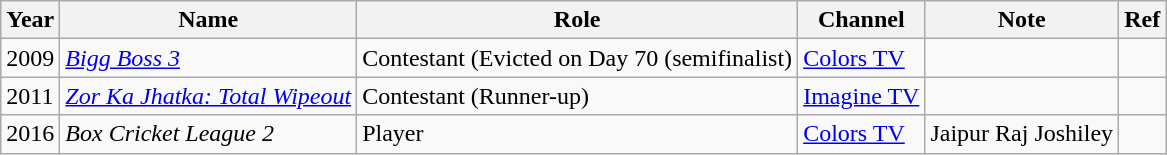<table class="wikitable">
<tr>
<th>Year</th>
<th>Name</th>
<th>Role</th>
<th>Channel</th>
<th>Note</th>
<th>Ref</th>
</tr>
<tr>
<td>2009</td>
<td><em><a href='#'>Bigg Boss 3</a></em></td>
<td>Contestant (Evicted on Day 70 (semifinalist)</td>
<td><a href='#'>Colors TV</a></td>
<td></td>
<td style="text-align:center;"></td>
</tr>
<tr>
<td>2011</td>
<td><em><a href='#'>Zor Ka Jhatka: Total Wipeout</a></em></td>
<td>Contestant (Runner-up)</td>
<td><a href='#'>Imagine TV</a></td>
<td></td>
<td style="text-align:center;"></td>
</tr>
<tr>
<td>2016</td>
<td><em>Box Cricket League 2</em></td>
<td>Player</td>
<td><a href='#'>Colors TV</a></td>
<td>Jaipur Raj Joshiley</td>
<td></td>
</tr>
</table>
